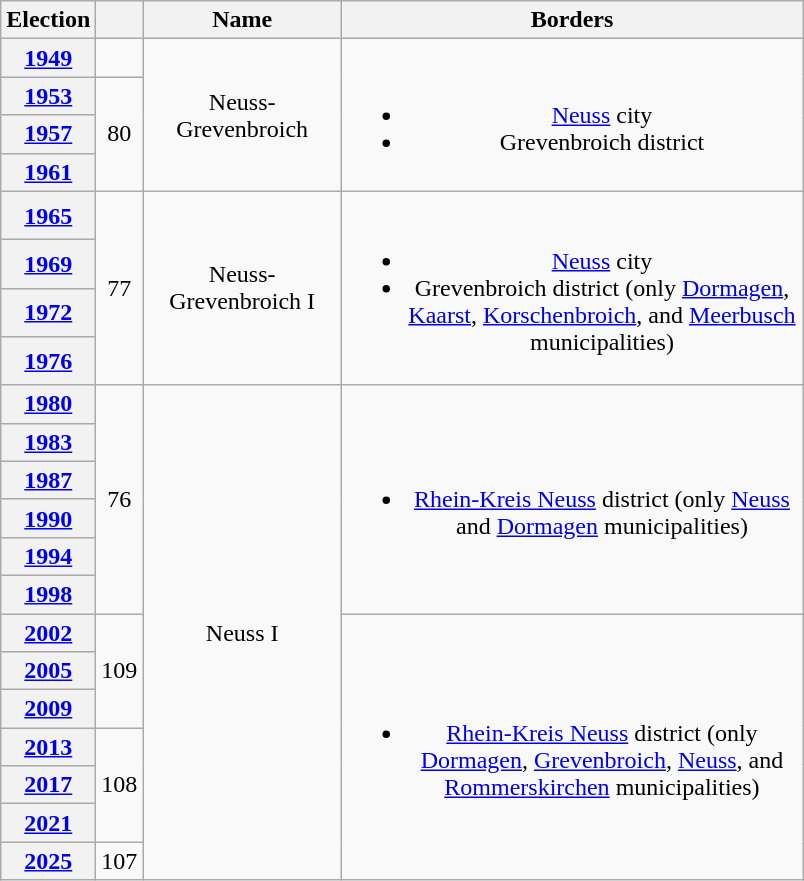<table class=wikitable style="text-align:center">
<tr>
<th>Election</th>
<th></th>
<th width=125px>Name</th>
<th width=300px>Borders</th>
</tr>
<tr>
<th><a href='#'>1949</a></th>
<td></td>
<td rowspan=4>Neuss-Grevenbroich</td>
<td rowspan=4><br><ul><li><a href='#'>Neuss</a> city</li><li>Grevenbroich district</li></ul></td>
</tr>
<tr>
<th><a href='#'>1953</a></th>
<td rowspan=3>80</td>
</tr>
<tr>
<th><a href='#'>1957</a></th>
</tr>
<tr>
<th><a href='#'>1961</a></th>
</tr>
<tr>
<th><a href='#'>1965</a></th>
<td rowspan=4>77</td>
<td rowspan=4>Neuss-Grevenbroich I</td>
<td rowspan=4><br><ul><li><a href='#'>Neuss</a> city</li><li>Grevenbroich district (only <a href='#'>Dormagen</a>, <a href='#'>Kaarst</a>, <a href='#'>Korschenbroich</a>, and <a href='#'>Meerbusch</a> municipalities)</li></ul></td>
</tr>
<tr>
<th><a href='#'>1969</a></th>
</tr>
<tr>
<th><a href='#'>1972</a></th>
</tr>
<tr>
<th><a href='#'>1976</a></th>
</tr>
<tr>
<th><a href='#'>1980</a></th>
<td rowspan=6>76</td>
<td rowspan=13>Neuss I</td>
<td rowspan=6><br><ul><li><a href='#'>Rhein-Kreis Neuss</a> district (only <a href='#'>Neuss</a> and <a href='#'>Dormagen</a> municipalities)</li></ul></td>
</tr>
<tr>
<th><a href='#'>1983</a></th>
</tr>
<tr>
<th><a href='#'>1987</a></th>
</tr>
<tr>
<th><a href='#'>1990</a></th>
</tr>
<tr>
<th><a href='#'>1994</a></th>
</tr>
<tr>
<th><a href='#'>1998</a></th>
</tr>
<tr>
<th><a href='#'>2002</a></th>
<td rowspan=3>109</td>
<td rowspan=7><br><ul><li><a href='#'>Rhein-Kreis Neuss</a> district (only <a href='#'>Dormagen</a>, <a href='#'>Grevenbroich</a>, <a href='#'>Neuss</a>, and <a href='#'>Rommerskirchen</a> municipalities)</li></ul></td>
</tr>
<tr>
<th><a href='#'>2005</a></th>
</tr>
<tr>
<th><a href='#'>2009</a></th>
</tr>
<tr>
<th><a href='#'>2013</a></th>
<td rowspan=3>108</td>
</tr>
<tr>
<th><a href='#'>2017</a></th>
</tr>
<tr>
<th><a href='#'>2021</a></th>
</tr>
<tr>
<th><a href='#'>2025</a></th>
<td>107</td>
</tr>
</table>
